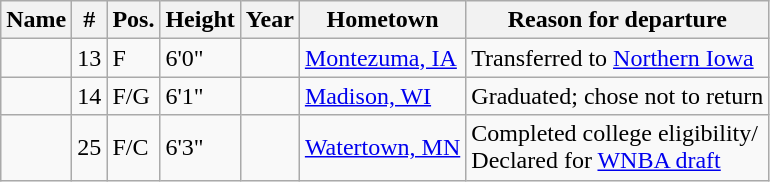<table class="wikitable sortable" border="1">
<tr>
<th>Name</th>
<th>#</th>
<th>Pos.</th>
<th>Height</th>
<th>Year</th>
<th>Hometown</th>
<th class="unsortable">Reason for departure</th>
</tr>
<tr>
<td></td>
<td>13</td>
<td>F</td>
<td>6'0"</td>
<td></td>
<td><a href='#'>Montezuma, IA</a></td>
<td>Transferred to <a href='#'>Northern Iowa</a></td>
</tr>
<tr>
<td></td>
<td>14</td>
<td>F/G</td>
<td>6'1"</td>
<td></td>
<td><a href='#'>Madison, WI</a></td>
<td>Graduated; chose not to return</td>
</tr>
<tr>
<td></td>
<td>25</td>
<td>F/C</td>
<td>6'3"</td>
<td></td>
<td><a href='#'>Watertown, MN</a></td>
<td>Completed college eligibility/<br>Declared for <a href='#'>WNBA draft</a></td>
</tr>
</table>
